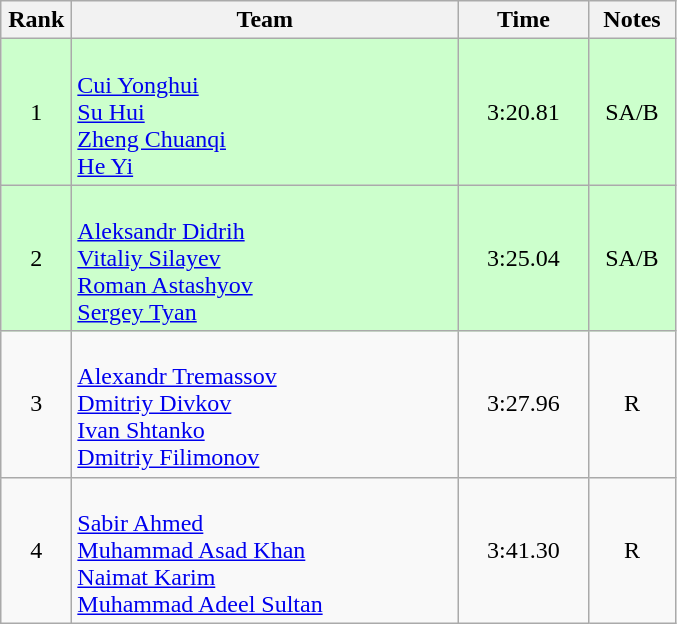<table class=wikitable style="text-align:center">
<tr>
<th width=40>Rank</th>
<th width=250>Team</th>
<th width=80>Time</th>
<th width=50>Notes</th>
</tr>
<tr bgcolor="ccffcc">
<td>1</td>
<td align=left><br><a href='#'>Cui Yonghui</a><br><a href='#'>Su Hui</a><br><a href='#'>Zheng Chuanqi</a><br><a href='#'>He Yi</a></td>
<td>3:20.81</td>
<td>SA/B</td>
</tr>
<tr bgcolor="ccffcc">
<td>2</td>
<td align=left><br><a href='#'>Aleksandr Didrih</a><br><a href='#'>Vitaliy Silayev</a><br><a href='#'>Roman Astashyov</a><br><a href='#'>Sergey Tyan</a></td>
<td>3:25.04</td>
<td>SA/B</td>
</tr>
<tr>
<td>3</td>
<td align=left><br><a href='#'>Alexandr Tremassov</a><br><a href='#'>Dmitriy Divkov</a><br><a href='#'>Ivan Shtanko</a><br><a href='#'>Dmitriy Filimonov</a></td>
<td>3:27.96</td>
<td>R</td>
</tr>
<tr>
<td>4</td>
<td align=left><br><a href='#'>Sabir Ahmed</a><br><a href='#'>Muhammad Asad Khan</a><br><a href='#'>Naimat Karim</a><br><a href='#'>Muhammad Adeel Sultan</a></td>
<td>3:41.30</td>
<td>R</td>
</tr>
</table>
